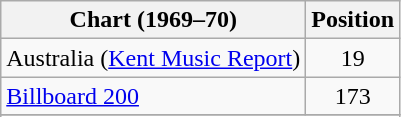<table class="wikitable">
<tr>
<th scope="col">Chart (1969–70)</th>
<th scope="col">Position</th>
</tr>
<tr>
<td>Australia (<a href='#'>Kent Music Report</a>)</td>
<td style="text-align:center;">19</td>
</tr>
<tr>
<td><a href='#'>Billboard 200</a></td>
<td align="center">173</td>
</tr>
<tr>
</tr>
<tr>
</tr>
</table>
